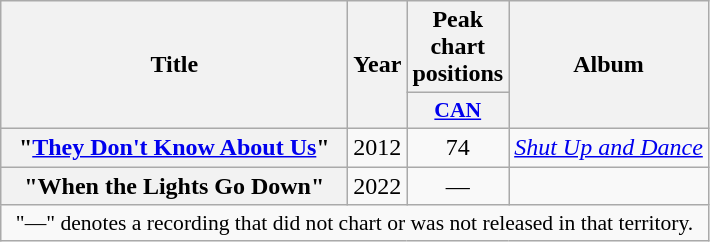<table class="wikitable plainrowheaders" style="text-align:center;">
<tr>
<th scope="col" rowspan="2" style="width:14em;">Title</th>
<th scope="col" rowspan="2">Year</th>
<th scope="col">Peak chart positions</th>
<th scope="col" rowspan="2">Album</th>
</tr>
<tr>
<th scope="col" style="width:2.2em;font-size:90%;"><a href='#'>CAN</a><br></th>
</tr>
<tr>
<th scope="row">"<a href='#'>They Don't Know About Us</a>"<br></th>
<td>2012</td>
<td>74</td>
<td><em><a href='#'>Shut Up and Dance</a></em></td>
</tr>
<tr>
<th scope="row">"When the Lights Go Down"<br></th>
<td>2022</td>
<td>—</td>
<td></td>
</tr>
<tr>
<td colspan="13" style="font-size:90%">"—" denotes a recording that did not chart or was not released in that territory.</td>
</tr>
</table>
